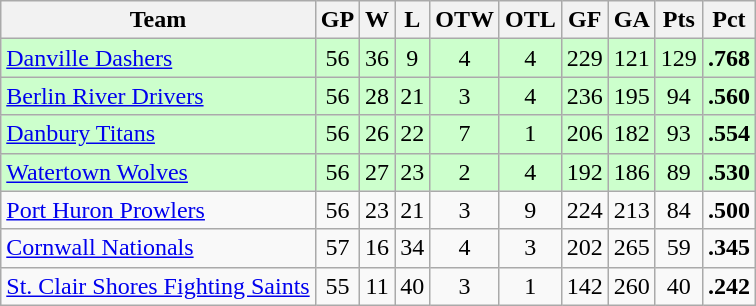<table class="wikitable" style="text-align:center;">
<tr>
<th>Team</th>
<th>GP</th>
<th>W</th>
<th>L</th>
<th>OTW</th>
<th>OTL</th>
<th>GF</th>
<th>GA</th>
<th>Pts</th>
<th>Pct</th>
</tr>
<tr bgcolor=#CCFFCC>
<td align="left"><a href='#'>Danville Dashers</a></td>
<td>56</td>
<td>36</td>
<td>9</td>
<td>4</td>
<td>4</td>
<td>229</td>
<td>121</td>
<td>129</td>
<td><strong>.768</strong></td>
</tr>
<tr bgcolor=#CCFFCC>
<td align="left"><a href='#'>Berlin River Drivers</a></td>
<td>56</td>
<td>28</td>
<td>21</td>
<td>3</td>
<td>4</td>
<td>236</td>
<td>195</td>
<td>94</td>
<td><strong>.560</strong></td>
</tr>
<tr bgcolor=#CCFFCC>
<td align="left"><a href='#'>Danbury Titans</a></td>
<td>56</td>
<td>26</td>
<td>22</td>
<td>7</td>
<td>1</td>
<td>206</td>
<td>182</td>
<td>93</td>
<td><strong>.554</strong></td>
</tr>
<tr bgcolor=#CCFFCC>
<td align="left"><a href='#'>Watertown Wolves</a></td>
<td>56</td>
<td>27</td>
<td>23</td>
<td>2</td>
<td>4</td>
<td>192</td>
<td>186</td>
<td>89</td>
<td><strong>.530</strong></td>
</tr>
<tr>
<td align="left"><a href='#'>Port Huron Prowlers</a></td>
<td>56</td>
<td>23</td>
<td>21</td>
<td>3</td>
<td>9</td>
<td>224</td>
<td>213</td>
<td>84</td>
<td><strong>.500</strong></td>
</tr>
<tr>
<td align="left"><a href='#'>Cornwall Nationals</a></td>
<td>57</td>
<td>16</td>
<td>34</td>
<td>4</td>
<td>3</td>
<td>202</td>
<td>265</td>
<td>59</td>
<td><strong>.345</strong></td>
</tr>
<tr>
<td align="left"><a href='#'>St. Clair Shores Fighting Saints</a></td>
<td>55</td>
<td>11</td>
<td>40</td>
<td>3</td>
<td>1</td>
<td>142</td>
<td>260</td>
<td>40</td>
<td><strong>.242</strong></td>
</tr>
</table>
